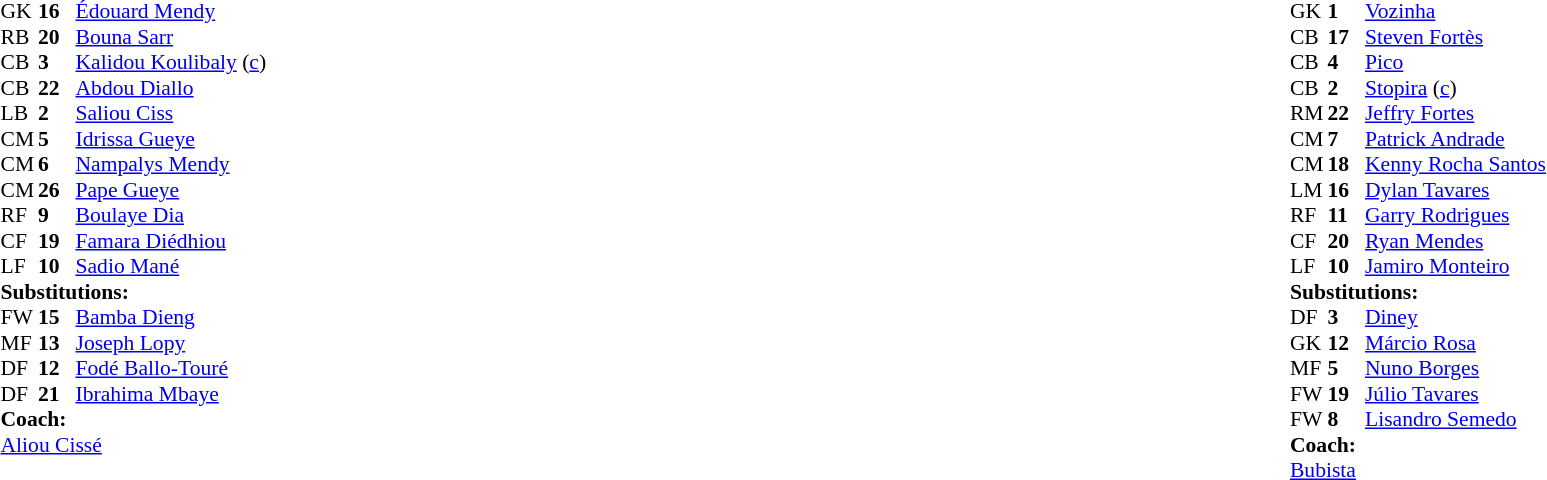<table width="100%">
<tr>
<td valign="top" width="40%"><br><table style="font-size:90%" cellspacing="0" cellpadding="0">
<tr>
<th width=25></th>
<th width=25></th>
</tr>
<tr>
<td>GK</td>
<td><strong>16</strong></td>
<td><a href='#'>Édouard Mendy</a></td>
</tr>
<tr>
<td>RB</td>
<td><strong>20</strong></td>
<td><a href='#'>Bouna Sarr</a></td>
</tr>
<tr>
<td>CB</td>
<td><strong>3</strong></td>
<td><a href='#'>Kalidou Koulibaly</a> (<a href='#'>c</a>)</td>
</tr>
<tr>
<td>CB</td>
<td><strong>22</strong></td>
<td><a href='#'>Abdou Diallo</a></td>
</tr>
<tr>
<td>LB</td>
<td><strong>2</strong></td>
<td><a href='#'>Saliou Ciss</a></td>
<td></td>
<td></td>
</tr>
<tr>
<td>CM</td>
<td><strong>5</strong></td>
<td><a href='#'>Idrissa Gueye</a></td>
</tr>
<tr>
<td>CM</td>
<td><strong>6</strong></td>
<td><a href='#'>Nampalys Mendy</a></td>
<td></td>
</tr>
<tr>
<td>CM</td>
<td><strong>26</strong></td>
<td><a href='#'>Pape Gueye</a></td>
<td></td>
<td></td>
</tr>
<tr>
<td>RF</td>
<td><strong>9</strong></td>
<td><a href='#'>Boulaye Dia</a></td>
</tr>
<tr>
<td>CF</td>
<td><strong>19</strong></td>
<td><a href='#'>Famara Diédhiou</a></td>
</tr>
<tr>
<td>LF</td>
<td><strong>10</strong></td>
<td><a href='#'>Sadio Mané</a></td>
<td></td>
<td></td>
</tr>
<tr>
<td colspan=3><strong>Substitutions:</strong></td>
</tr>
<tr>
<td>FW</td>
<td><strong>15</strong></td>
<td><a href='#'>Bamba Dieng</a></td>
<td></td>
<td></td>
</tr>
<tr>
<td>MF</td>
<td><strong>13</strong></td>
<td><a href='#'>Joseph Lopy</a></td>
<td></td>
<td></td>
</tr>
<tr>
<td>DF</td>
<td><strong>12</strong></td>
<td><a href='#'>Fodé Ballo-Touré</a></td>
<td></td>
<td></td>
<td></td>
<td></td>
</tr>
<tr>
<td>DF</td>
<td><strong>21</strong></td>
<td><a href='#'>Ibrahima Mbaye</a></td>
<td></td>
<td></td>
<td></td>
<td></td>
</tr>
<tr>
<td colspan=3><strong>Coach:</strong></td>
</tr>
<tr>
<td colspan=3><a href='#'>Aliou Cissé</a></td>
</tr>
</table>
</td>
<td valign="top"></td>
<td valign="top" width="50%"><br><table style="font-size:90%; margin:auto" cellspacing="0" cellpadding="0">
<tr>
<th width=25></th>
<th width=25></th>
</tr>
<tr>
<td>GK</td>
<td><strong>1</strong></td>
<td><a href='#'>Vozinha</a></td>
<td></td>
</tr>
<tr>
<td>CB</td>
<td><strong>17</strong></td>
<td><a href='#'>Steven Fortès</a></td>
</tr>
<tr>
<td>CB</td>
<td><strong>4</strong></td>
<td><a href='#'>Pico</a></td>
<td></td>
<td></td>
</tr>
<tr>
<td>CB</td>
<td><strong>2</strong></td>
<td><a href='#'>Stopira</a> (<a href='#'>c</a>)</td>
</tr>
<tr>
<td>RM</td>
<td><strong>22</strong></td>
<td><a href='#'>Jeffry Fortes</a></td>
</tr>
<tr>
<td>CM</td>
<td><strong>7</strong></td>
<td><a href='#'>Patrick Andrade</a></td>
<td></td>
</tr>
<tr>
<td>CM</td>
<td><strong>18</strong></td>
<td><a href='#'>Kenny Rocha Santos</a></td>
<td></td>
<td></td>
</tr>
<tr>
<td>LM</td>
<td><strong>16</strong></td>
<td><a href='#'>Dylan Tavares</a></td>
<td></td>
<td></td>
</tr>
<tr>
<td>RF</td>
<td><strong>11</strong></td>
<td><a href='#'>Garry Rodrigues</a></td>
<td></td>
<td></td>
</tr>
<tr>
<td>CF</td>
<td><strong>20</strong></td>
<td><a href='#'>Ryan Mendes</a></td>
<td></td>
<td></td>
</tr>
<tr>
<td>LF</td>
<td><strong>10</strong></td>
<td><a href='#'>Jamiro Monteiro</a></td>
</tr>
<tr>
<td colspan=3><strong>Substitutions:</strong></td>
</tr>
<tr>
<td>DF</td>
<td><strong>3</strong></td>
<td><a href='#'>Diney</a></td>
<td></td>
<td></td>
</tr>
<tr>
<td>GK</td>
<td><strong>12</strong></td>
<td><a href='#'>Márcio Rosa</a></td>
<td></td>
<td></td>
</tr>
<tr>
<td>MF</td>
<td><strong>5</strong></td>
<td><a href='#'>Nuno Borges</a></td>
<td></td>
<td></td>
</tr>
<tr>
<td>FW</td>
<td><strong>19</strong></td>
<td><a href='#'>Júlio Tavares</a></td>
<td></td>
<td></td>
</tr>
<tr>
<td>FW</td>
<td><strong>8</strong></td>
<td><a href='#'>Lisandro Semedo</a></td>
<td></td>
<td></td>
</tr>
<tr>
<td colspan=3><strong>Coach:</strong></td>
</tr>
<tr>
<td colspan=3><a href='#'>Bubista</a></td>
</tr>
</table>
</td>
</tr>
</table>
